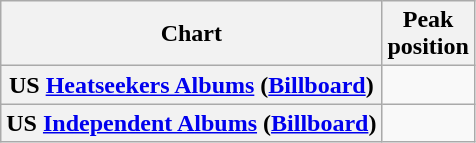<table class="wikitable plainrowheaders">
<tr>
<th>Chart</th>
<th>Peak<br>position</th>
</tr>
<tr>
<th scope="row">US <a href='#'>Heatseekers Albums</a> (<a href='#'>Billboard</a>)</th>
<td></td>
</tr>
<tr>
<th scope="row">US <a href='#'>Independent Albums</a> (<a href='#'>Billboard</a>)</th>
<td></td>
</tr>
</table>
